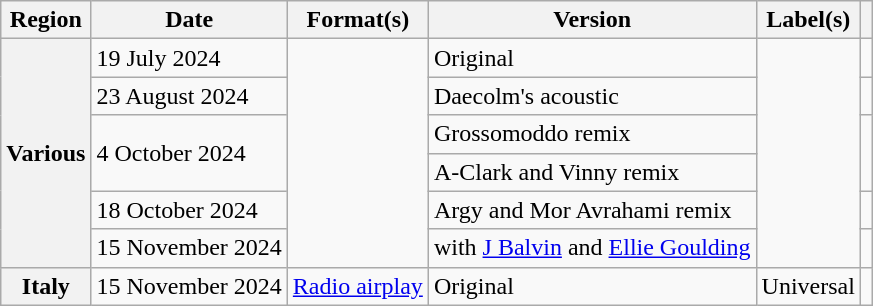<table class="wikitable plainrowheaders">
<tr>
<th scope="col">Region</th>
<th scope="col">Date</th>
<th scope="col">Format(s)</th>
<th scope="col">Version</th>
<th scope="col">Label(s)</th>
<th scope="col"></th>
</tr>
<tr>
<th rowspan="6" scope="row">Various</th>
<td>19 July 2024</td>
<td rowspan="6"></td>
<td>Original</td>
<td rowspan="6"></td>
<td></td>
</tr>
<tr>
<td>23 August 2024</td>
<td>Daecolm's acoustic</td>
<td></td>
</tr>
<tr>
<td rowspan="2">4 October 2024</td>
<td>Grossomoddo remix</td>
<td rowspan="2"></td>
</tr>
<tr>
<td>A-Clark and Vinny remix</td>
</tr>
<tr>
<td>18 October 2024</td>
<td>Argy and Mor Avrahami remix</td>
<td></td>
</tr>
<tr>
<td>15 November 2024</td>
<td>with <a href='#'>J Balvin</a> and <a href='#'>Ellie Goulding</a></td>
<td></td>
</tr>
<tr>
<th scope="row">Italy</th>
<td>15 November 2024</td>
<td><a href='#'>Radio airplay</a></td>
<td>Original</td>
<td>Universal</td>
<td></td>
</tr>
</table>
